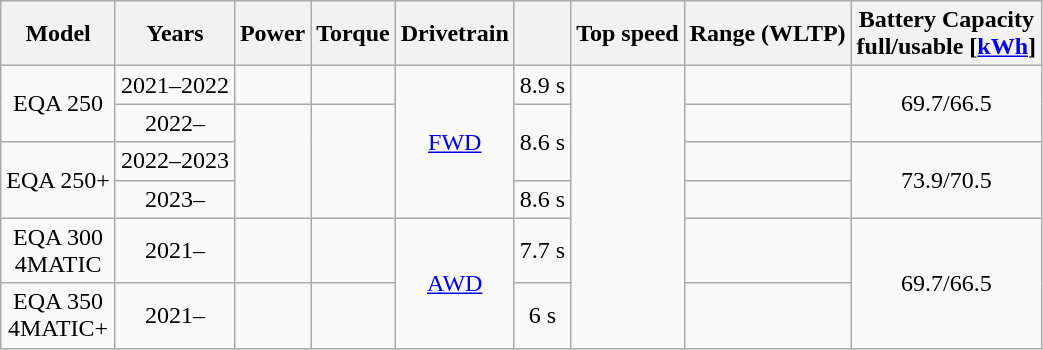<table class="wikitable sortable" style="text-align: center;">
<tr>
<th>Model</th>
<th>Years</th>
<th>Power</th>
<th>Torque</th>
<th>Drivetrain</th>
<th></th>
<th>Top speed</th>
<th>Range (WLTP)</th>
<th>Battery Capacity<br>full/usable [<a href='#'>kWh</a>]</th>
</tr>
<tr>
<td rowspan="2">EQA 250</td>
<td>2021–2022</td>
<td></td>
<td></td>
<td rowspan="4"><a href='#'>FWD</a></td>
<td>8.9 s</td>
<td rowspan="6"></td>
<td></td>
<td rowspan="2">69.7/66.5</td>
</tr>
<tr>
<td>2022–</td>
<td rowspan="3"></td>
<td rowspan="3"></td>
<td rowspan="2">8.6 s</td>
<td></td>
</tr>
<tr>
<td rowspan="2">EQA 250+</td>
<td>2022–2023</td>
<td></td>
<td rowspan="2">73.9/70.5</td>
</tr>
<tr>
<td>2023–</td>
<td>8.6 s</td>
<td></td>
</tr>
<tr>
<td>EQA 300 <br> 4MATIC</td>
<td>2021–</td>
<td></td>
<td></td>
<td rowspan="2"><a href='#'>AWD</a></td>
<td>7.7 s</td>
<td></td>
<td rowspan="2">69.7/66.5</td>
</tr>
<tr>
<td>EQA 350 <br> 4MATIC+</td>
<td>2021–</td>
<td></td>
<td></td>
<td>6 s</td>
<td></td>
</tr>
</table>
